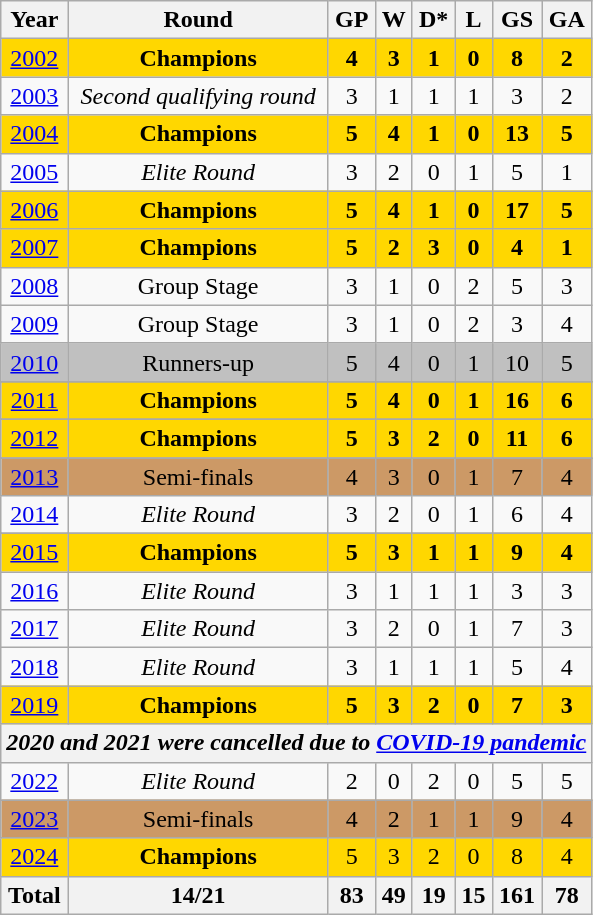<table class="wikitable" style="text-align: center;">
<tr>
<th>Year</th>
<th>Round</th>
<th>GP</th>
<th>W</th>
<th>D*</th>
<th>L</th>
<th>GS</th>
<th>GA</th>
</tr>
<tr bgcolor=gold>
<td> <a href='#'>2002</a></td>
<td><strong>Champions</strong></td>
<td><strong>4</strong></td>
<td><strong>3</strong></td>
<td><strong>1</strong></td>
<td><strong>0</strong></td>
<td><strong>8</strong></td>
<td><strong>2</strong></td>
</tr>
<tr>
<td> <a href='#'>2003</a></td>
<td><em>Second qualifying round</em></td>
<td>3</td>
<td>1</td>
<td>1</td>
<td>1</td>
<td>3</td>
<td>2</td>
</tr>
<tr bgcolor=gold>
<td> <a href='#'>2004</a></td>
<td><strong>Champions</strong></td>
<td><strong>5</strong></td>
<td><strong>4</strong></td>
<td><strong>1</strong></td>
<td><strong>0</strong></td>
<td><strong>13</strong></td>
<td><strong>5</strong></td>
</tr>
<tr>
<td> <a href='#'>2005</a></td>
<td><em>Elite Round</em></td>
<td>3</td>
<td>2</td>
<td>0</td>
<td>1</td>
<td>5</td>
<td>1</td>
</tr>
<tr bgcolor=gold>
<td> <a href='#'>2006</a></td>
<td><strong>Champions</strong></td>
<td><strong>5</strong></td>
<td><strong>4</strong></td>
<td><strong>1</strong></td>
<td><strong>0</strong></td>
<td><strong>17</strong></td>
<td><strong>5</strong></td>
</tr>
<tr bgcolor=gold>
<td> <a href='#'>2007</a></td>
<td><strong>Champions</strong></td>
<td><strong>5</strong></td>
<td><strong>2</strong></td>
<td><strong>3</strong></td>
<td><strong>0</strong></td>
<td><strong>4</strong></td>
<td><strong>1</strong></td>
</tr>
<tr>
<td> <a href='#'>2008</a></td>
<td>Group Stage</td>
<td>3</td>
<td>1</td>
<td>0</td>
<td>2</td>
<td>5</td>
<td>3</td>
</tr>
<tr>
<td> <a href='#'>2009</a></td>
<td>Group Stage</td>
<td>3</td>
<td>1</td>
<td>0</td>
<td>2</td>
<td>3</td>
<td>4</td>
</tr>
<tr bgcolor=silver>
<td> <a href='#'>2010</a></td>
<td>Runners-up</td>
<td>5</td>
<td>4</td>
<td>0</td>
<td>1</td>
<td>10</td>
<td>5</td>
</tr>
<tr>
</tr>
<tr bgcolor=gold>
<td> <a href='#'>2011</a></td>
<td><strong>Champions</strong></td>
<td><strong>5</strong></td>
<td><strong>4</strong></td>
<td><strong>0</strong></td>
<td><strong>1</strong></td>
<td><strong>16</strong></td>
<td><strong>6</strong></td>
</tr>
<tr>
</tr>
<tr bgcolor=gold>
<td> <a href='#'>2012</a></td>
<td><strong>Champions</strong></td>
<td><strong>5</strong></td>
<td><strong>3</strong></td>
<td><strong>2</strong></td>
<td><strong>0</strong></td>
<td><strong>11</strong></td>
<td><strong>6</strong></td>
</tr>
<tr>
</tr>
<tr bgcolor=cc9966>
<td> <a href='#'>2013</a></td>
<td>Semi-finals</td>
<td>4</td>
<td>3</td>
<td>0</td>
<td>1</td>
<td>7</td>
<td>4</td>
</tr>
<tr>
<td> <a href='#'>2014</a></td>
<td><em>Elite Round</em></td>
<td>3</td>
<td>2</td>
<td>0</td>
<td>1</td>
<td>6</td>
<td>4</td>
</tr>
<tr>
</tr>
<tr bgcolor=gold>
<td> <a href='#'>2015</a></td>
<td><strong>Champions</strong></td>
<td><strong>5</strong></td>
<td><strong>3</strong></td>
<td><strong>1</strong></td>
<td><strong>1</strong></td>
<td><strong>9</strong></td>
<td><strong>4</strong></td>
</tr>
<tr>
<td> <a href='#'>2016</a></td>
<td><em>Elite Round</em></td>
<td>3</td>
<td>1</td>
<td>1</td>
<td>1</td>
<td>3</td>
<td>3</td>
</tr>
<tr>
<td> <a href='#'>2017</a></td>
<td><em>Elite Round</em></td>
<td>3</td>
<td>2</td>
<td>0</td>
<td>1</td>
<td>7</td>
<td>3</td>
</tr>
<tr>
<td> <a href='#'>2018</a></td>
<td><em>Elite Round</em></td>
<td>3</td>
<td>1</td>
<td>1</td>
<td>1</td>
<td>5</td>
<td>4</td>
</tr>
<tr bgcolor=gold>
<td> <a href='#'>2019</a></td>
<td><strong>Champions</strong></td>
<td><strong>5</strong></td>
<td><strong>3</strong></td>
<td><strong>2</strong></td>
<td><strong>0</strong></td>
<td><strong>7</strong></td>
<td><strong>3</strong></td>
</tr>
<tr>
<th colspan=8><em>2020 and 2021 were cancelled due to <a href='#'>COVID-19 pandemic</a></em></th>
</tr>
<tr>
<td> <a href='#'>2022</a></td>
<td><em>Elite Round</em></td>
<td>2</td>
<td>0</td>
<td>2</td>
<td>0</td>
<td>5</td>
<td>5</td>
</tr>
<tr bgcolor=cc9966>
<td> <a href='#'>2023</a></td>
<td>Semi-finals</td>
<td>4</td>
<td>2</td>
<td>1</td>
<td>1</td>
<td>9</td>
<td>4</td>
</tr>
<tr bgcolor=gold>
<td> <a href='#'>2024</a></td>
<td><strong>Champions</strong></td>
<td>5</td>
<td>3</td>
<td>2</td>
<td>0</td>
<td>8</td>
<td>4</td>
</tr>
<tr>
<th><strong>Total</strong></th>
<th><strong>14/21</strong></th>
<th><strong>83</strong></th>
<th><strong>49</strong></th>
<th><strong>19</strong></th>
<th><strong>15</strong></th>
<th><strong>161</strong></th>
<th><strong>78</strong></th>
</tr>
</table>
